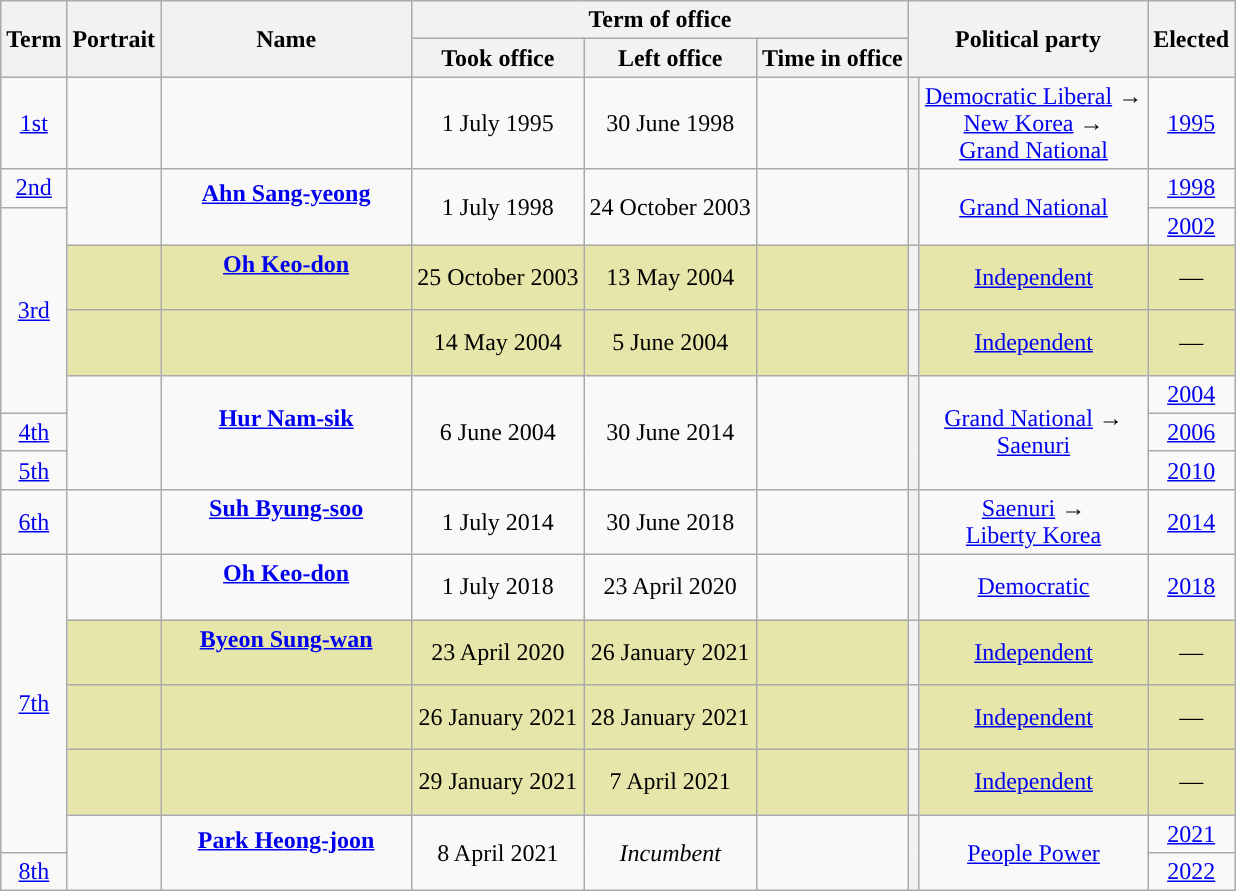<table class="wikitable" style="text-align:center">
<tr>
<th rowspan="2">Term</th>
<th rowspan="2">Portrait</th>
<th rowspan="2" width="160">Name<br></th>
<th colspan="3">Term of office</th>
<th colspan="2" rowspan="2">Political party</th>
<th rowspan="2">Elected</th>
</tr>
<tr>
<th>Took office</th>
<th>Left office</th>
<th>Time in office</th>
</tr>
<tr>
<td><a href='#'>1st</a></td>
<td></td>
<td><strong></strong><br><br></td>
<td>1 July 1995</td>
<td>30 June 1998</td>
<td></td>
<th style="background:"></th>
<td><a href='#'>Democratic Liberal</a> →<br><a href='#'>New Korea</a> →<br><a href='#'>Grand National</a></td>
<td><a href='#'>1995</a></td>
</tr>
<tr>
<td><a href='#'>2nd</a></td>
<td rowspan="2"></td>
<td rowspan="2"><strong><a href='#'>Ahn Sang-yeong</a></strong><br><br></td>
<td rowspan="2">1 July 1998</td>
<td rowspan="2">24 October 2003</td>
<td rowspan="2"></td>
<th rowspan="2" style="background:"></th>
<td rowspan="2"><a href='#'>Grand National</a></td>
<td><a href='#'>1998</a></td>
</tr>
<tr>
<td rowspan="4"><a href='#'>3rd</a></td>
<td><a href='#'>2002</a></td>
</tr>
<tr style="background:#E6E6AA;">
<td></td>
<td><strong><a href='#'>Oh Keo-don</a></strong><br><br></td>
<td>25 October 2003</td>
<td>13 May 2004</td>
<td></td>
<th style="background:"></th>
<td><a href='#'>Independent</a></td>
<td>—</td>
</tr>
<tr style="background:#E6E6AA;">
<td></td>
<td><strong></strong><br><br></td>
<td>14 May 2004</td>
<td>5 June 2004</td>
<td></td>
<th style="background:"></th>
<td><a href='#'>Independent</a></td>
<td>—</td>
</tr>
<tr>
<td rowspan="3"></td>
<td rowspan="3"><strong><a href='#'>Hur Nam-sik</a></strong><br><br></td>
<td rowspan="3">6 June 2004</td>
<td rowspan="3">30 June 2014</td>
<td rowspan="3"></td>
<th rowspan="3" style="background:"></th>
<td rowspan="3"><a href='#'>Grand National</a> →<br><a href='#'>Saenuri</a></td>
<td><a href='#'>2004 </a></td>
</tr>
<tr>
<td><a href='#'>4th</a></td>
<td><a href='#'>2006</a></td>
</tr>
<tr>
<td><a href='#'>5th</a></td>
<td><a href='#'>2010</a></td>
</tr>
<tr>
<td><a href='#'>6th</a></td>
<td></td>
<td><strong><a href='#'>Suh Byung-soo</a></strong><br><br></td>
<td>1 July 2014</td>
<td>30 June 2018</td>
<td></td>
<th style="background:"></th>
<td><a href='#'>Saenuri</a> →<br><a href='#'>Liberty Korea</a></td>
<td><a href='#'>2014</a></td>
</tr>
<tr>
<td rowspan="5"><a href='#'>7th</a></td>
<td></td>
<td><strong><a href='#'>Oh Keo-don</a></strong><br><br></td>
<td>1 July 2018</td>
<td>23 April 2020</td>
<td></td>
<th style="background:"></th>
<td><a href='#'>Democratic</a></td>
<td><a href='#'>2018</a></td>
</tr>
<tr style="background:#E6E6AA;">
<td></td>
<td><strong><a href='#'>Byeon Sung-wan</a></strong><br><br></td>
<td>23 April 2020</td>
<td>26 January 2021</td>
<td></td>
<th style="background:"></th>
<td><a href='#'>Independent</a></td>
<td>—</td>
</tr>
<tr style="background:#E6E6AA;">
<td></td>
<td><strong></strong><br><br></td>
<td>26 January 2021</td>
<td>28 January 2021</td>
<td></td>
<th style="background:"></th>
<td><a href='#'>Independent</a></td>
<td>—</td>
</tr>
<tr style="background:#E6E6AA;">
<td></td>
<td><strong></strong><br><br></td>
<td>29 January 2021</td>
<td>7 April 2021</td>
<td></td>
<th style="background:"></th>
<td><a href='#'>Independent</a></td>
<td>—</td>
</tr>
<tr>
<td rowspan="2"></td>
<td rowspan="2"><strong><a href='#'>Park Heong-joon</a></strong><br><br></td>
<td rowspan="2">8 April 2021</td>
<td rowspan="2"><em>Incumbent</em></td>
<td rowspan="2"></td>
<th rowspan="2" style="background:"></th>
<td rowspan="2"><a href='#'>People Power</a></td>
<td><a href='#'>2021 </a></td>
</tr>
<tr>
<td><a href='#'>8th</a></td>
<td><a href='#'>2022</a></td>
</tr>
</table>
